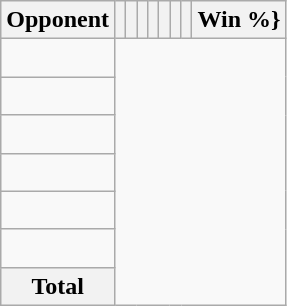<table class="wikitable sortable collapsible collapsed" style="text-align: center;">
<tr>
<th>Opponent</th>
<th></th>
<th></th>
<th></th>
<th></th>
<th></th>
<th></th>
<th></th>
<th>Win %}</th>
</tr>
<tr>
<td align="left"><br></td>
</tr>
<tr>
<td align="left"><br></td>
</tr>
<tr>
<td align="left"><br></td>
</tr>
<tr>
<td align="left"><br></td>
</tr>
<tr>
<td align="left"><br></td>
</tr>
<tr>
<td align="left"><br></td>
</tr>
<tr class="sortbottom">
<th>Total<br></th>
</tr>
</table>
